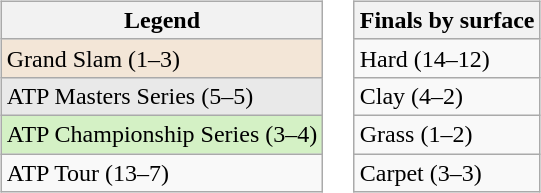<table>
<tr>
<td><br><table class="wikitable sortable mw-collapsible mw-collapsed">
<tr bgcolor="#eeeeee">
<th>Legend</th>
</tr>
<tr style="background:#f3e6d7;">
<td>Grand Slam (1–3)</td>
</tr>
<tr style="background:#e9e9e9;">
<td>ATP Masters Series (5–5)</td>
</tr>
<tr style="background:#d4f1c5;">
<td>ATP Championship Series (3–4)</td>
</tr>
<tr>
<td>ATP Tour (13–7)</td>
</tr>
</table>
</td>
<td><br><table class="wikitable sortable mw-collapsible mw-collapsed">
<tr bgcolor="#eeeeee">
<th>Finals by surface</th>
</tr>
<tr>
<td>Hard (14–12)</td>
</tr>
<tr>
<td>Clay (4–2)</td>
</tr>
<tr>
<td>Grass (1–2)</td>
</tr>
<tr>
<td>Carpet (3–3)</td>
</tr>
</table>
</td>
</tr>
</table>
